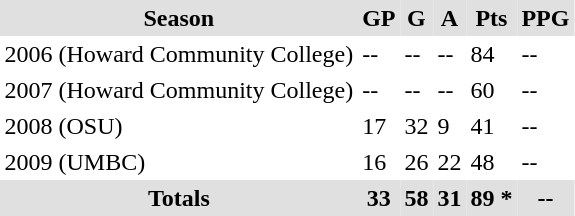<table BORDER="0" CELLPADDING="3" CELLSPACING="0">
<tr ALIGN="center" bgcolor="#e0e0e0">
<th>Season</th>
<th>GP</th>
<th>G</th>
<th>A</th>
<th>Pts</th>
<th>PPG</th>
</tr>
<tr ALIGN="left">
<td>2006 (Howard Community College)</td>
<td>--</td>
<td>--</td>
<td>--</td>
<td>84</td>
<td>--</td>
</tr>
<tr ALIGN="left">
<td>2007 (Howard Community College)</td>
<td>--</td>
<td>--</td>
<td>--</td>
<td>60</td>
<td>--</td>
</tr>
<tr ALIGN="left">
<td>2008 (OSU)</td>
<td>17</td>
<td>32</td>
<td>9</td>
<td>41</td>
<td>--</td>
</tr>
<tr ALIGN="left">
<td>2009 (UMBC)</td>
<td>16</td>
<td>26</td>
<td>22</td>
<td>48</td>
<td>--</td>
</tr>
<tr ALIGN="center" bgcolor="#e0e0e0">
<th colspan="1.5">Totals</th>
<th>33</th>
<th>58</th>
<th>31</th>
<th>89 *</th>
<th>--</th>
</tr>
</table>
